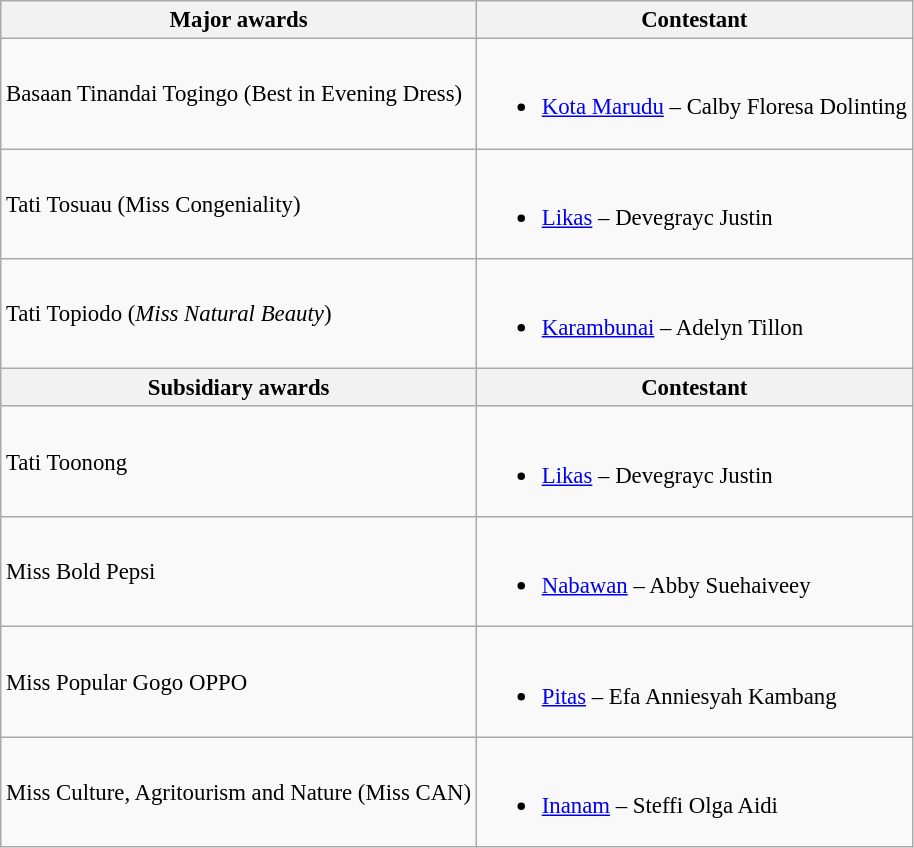<table class="wikitable sortable" style="font-size: 95%;">
<tr>
<th>Major awards</th>
<th>Contestant</th>
</tr>
<tr>
<td>Basaan Tinandai Togingo (Best in Evening Dress)</td>
<td><br><ul><li><a href='#'>Kota Marudu</a> – Calby Floresa Dolinting</li></ul></td>
</tr>
<tr>
<td>Tati Tosuau (Miss Congeniality)</td>
<td><br><ul><li><a href='#'>Likas</a> – Devegrayc Justin</li></ul></td>
</tr>
<tr>
<td>Tati Topiodo (<em>Miss Natural Beauty</em>)</td>
<td><br><ul><li><a href='#'>Karambunai</a> – Adelyn Tillon</li></ul></td>
</tr>
<tr>
<th>Subsidiary awards</th>
<th>Contestant</th>
</tr>
<tr>
<td>Tati Toonong</td>
<td><br><ul><li><a href='#'>Likas</a> – Devegrayc Justin</li></ul></td>
</tr>
<tr>
<td>Miss Bold Pepsi</td>
<td><br><ul><li><a href='#'>Nabawan</a> – Abby Suehaiveey</li></ul></td>
</tr>
<tr>
<td>Miss Popular Gogo OPPO</td>
<td><br><ul><li><a href='#'>Pitas</a> – Efa Anniesyah Kambang</li></ul></td>
</tr>
<tr>
<td>Miss Culture, Agritourism and Nature (Miss CAN)</td>
<td><br><ul><li><a href='#'>Inanam</a> – Steffi Olga Aidi</li></ul></td>
</tr>
</table>
